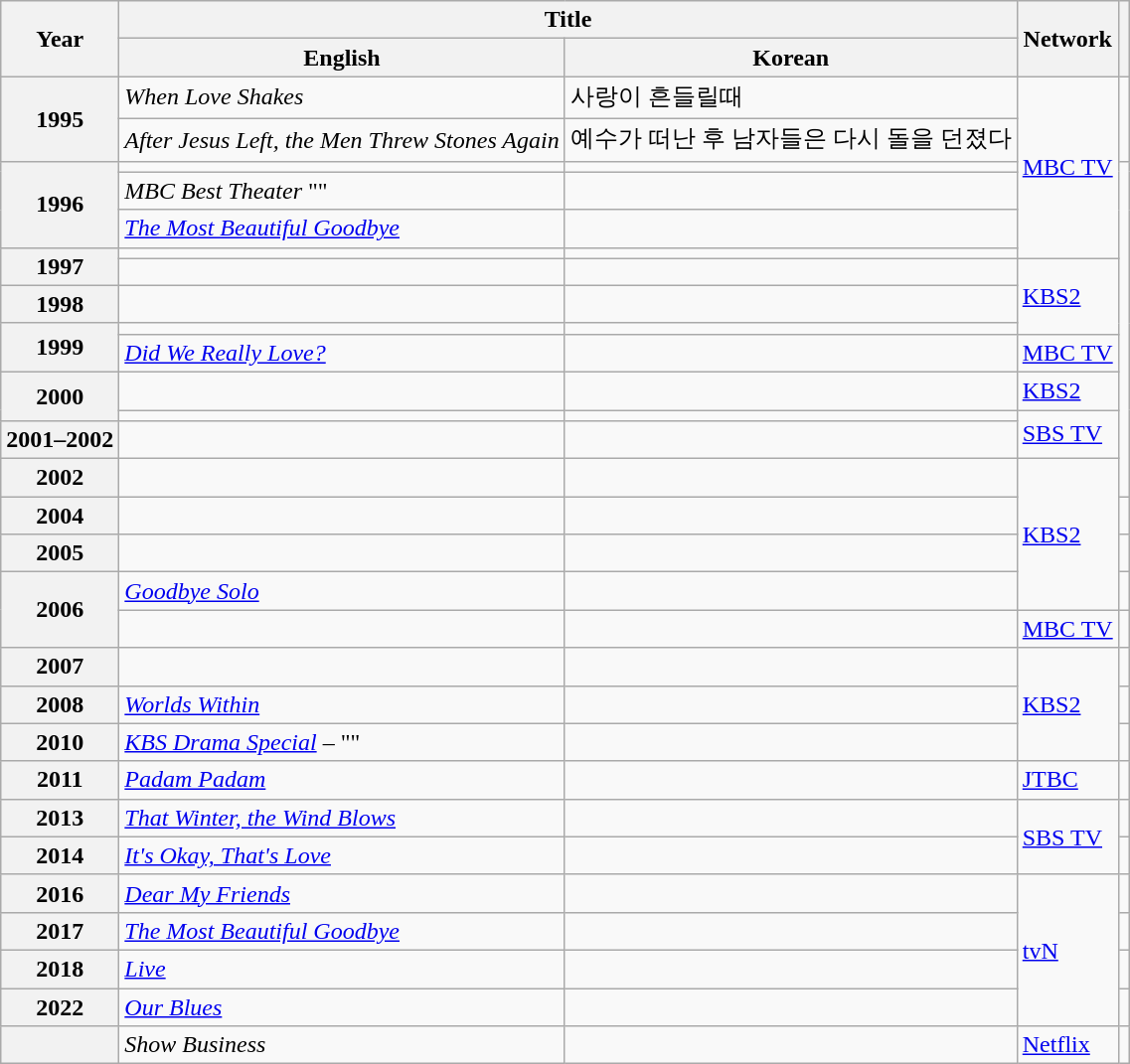<table class="wikitable plainrowheaders sortable">
<tr>
<th scope="col" rowspan="2">Year</th>
<th scope="col" colspan="2">Title</th>
<th rowspan="2">Network</th>
<th scope="col" rowspan="2" class="unsortable"></th>
</tr>
<tr>
<th>English</th>
<th>Korean</th>
</tr>
<tr>
<th scope="row" rowspan="2">1995</th>
<td><em>When Love Shakes</em></td>
<td>사랑이 흔들릴때</td>
<td rowspan="6"><a href='#'>MBC TV</a></td>
<td rowspan="2"></td>
</tr>
<tr>
<td><em>After Jesus Left, the Men Threw Stones Again</em></td>
<td>예수가 떠난 후 남자들은 다시 돌을 던졌다</td>
</tr>
<tr>
<th scope="row" rowspan="3">1996</th>
<td><em></em></td>
<td></td>
<td rowspan="12"></td>
</tr>
<tr>
<td><em>MBC Best Theater</em> ""</td>
<td></td>
</tr>
<tr>
<td><em><a href='#'>The Most Beautiful Goodbye</a></em></td>
<td></td>
</tr>
<tr>
<th scope="row" rowspan="2">1997</th>
<td><em></em></td>
<td></td>
</tr>
<tr>
<td><em></em></td>
<td></td>
<td rowspan="3"><a href='#'>KBS2</a></td>
</tr>
<tr>
<th scope="row">1998</th>
<td><em></em></td>
<td></td>
</tr>
<tr>
<th scope="row" rowspan="2">1999</th>
<td><em></em></td>
<td></td>
</tr>
<tr>
<td><em><a href='#'>Did We Really Love?</a></em></td>
<td></td>
<td><a href='#'>MBC TV</a></td>
</tr>
<tr>
<th scope="row" rowspan="2">2000</th>
<td><em></em></td>
<td></td>
<td><a href='#'>KBS2</a></td>
</tr>
<tr>
<td><em></em></td>
<td></td>
<td rowspan="2"><a href='#'>SBS TV</a></td>
</tr>
<tr>
<th scope="row">2001–2002</th>
<td><em></em></td>
<td></td>
</tr>
<tr>
<th scope="row">2002</th>
<td><em></em></td>
<td></td>
<td rowspan="4"><a href='#'>KBS2</a></td>
</tr>
<tr>
<th scope="row">2004</th>
<td><em></em></td>
<td></td>
<td></td>
</tr>
<tr>
<th scope="row">2005</th>
<td><em></em></td>
<td></td>
<td></td>
</tr>
<tr>
<th scope="row" rowspan="2">2006</th>
<td><em><a href='#'>Goodbye Solo</a></em></td>
<td></td>
<td></td>
</tr>
<tr>
<td><em></em></td>
<td></td>
<td><a href='#'>MBC TV</a></td>
<td></td>
</tr>
<tr>
<th scope="row">2007</th>
<td><em></em></td>
<td></td>
<td rowspan="3"><a href='#'>KBS2</a></td>
<td></td>
</tr>
<tr>
<th scope="row">2008</th>
<td><em><a href='#'>Worlds Within</a></em></td>
<td></td>
<td></td>
</tr>
<tr>
<th scope="row">2010</th>
<td><em><a href='#'>KBS Drama Special</a></em> – ""</td>
<td></td>
<td></td>
</tr>
<tr>
<th scope="row">2011</th>
<td><em><a href='#'>Padam Padam</a></em></td>
<td></td>
<td><a href='#'>JTBC</a></td>
<td></td>
</tr>
<tr>
<th scope="row">2013</th>
<td><em><a href='#'>That Winter, the Wind Blows</a></em></td>
<td></td>
<td rowspan="2"><a href='#'>SBS TV</a></td>
<td></td>
</tr>
<tr>
<th scope="row">2014</th>
<td><em><a href='#'>It's Okay, That's Love</a></em></td>
<td></td>
<td></td>
</tr>
<tr>
<th scope="row">2016</th>
<td><em><a href='#'>Dear My Friends</a></em></td>
<td></td>
<td rowspan="4"><a href='#'>tvN</a></td>
<td></td>
</tr>
<tr>
<th scope="row">2017</th>
<td><em><a href='#'>The Most Beautiful Goodbye</a></em></td>
<td></td>
<td></td>
</tr>
<tr>
<th scope="row">2018</th>
<td><em><a href='#'>Live</a></em></td>
<td></td>
<td></td>
</tr>
<tr>
<th scope="row">2022</th>
<td><em><a href='#'>Our Blues</a></em></td>
<td></td>
<td></td>
</tr>
<tr>
<th scope="row"></th>
<td><em>Show Business</em></td>
<td></td>
<td><a href='#'>Netflix</a></td>
<td></td>
</tr>
</table>
